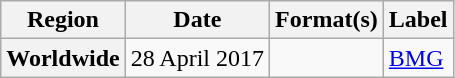<table class="wikitable plainrowheaders">
<tr>
<th scope="col">Region</th>
<th scope="col">Date</th>
<th scope="col">Format(s)</th>
<th scope="col">Label</th>
</tr>
<tr>
<th scope="row">Worldwide</th>
<td>28 April 2017</td>
<td></td>
<td><a href='#'>BMG</a></td>
</tr>
</table>
